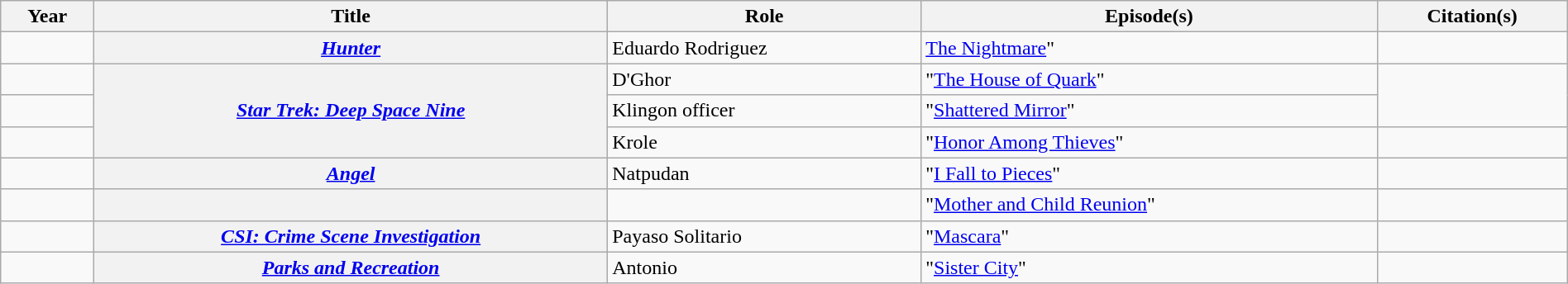<table class="wikitable plainrowheaders sortable" style="width: 100%;">
<tr>
<th scope="col">Year</th>
<th scope="col">Title</th>
<th class="unsortable">Role</th>
<th class="unsortable">Episode(s)</th>
<th class="unsortable">Citation(s)</th>
</tr>
<tr>
<td></td>
<th scope="row"><a href='#'><em>Hunter</em></a></th>
<td>Eduardo Rodriguez</td>
<td><a href='#'>The Nightmare</a>"</td>
<td></td>
</tr>
<tr>
<td></td>
<th scope="row" rowspan="3"><em><a href='#'>Star Trek: Deep Space Nine</a></em></th>
<td>D'Ghor</td>
<td>"<a href='#'>The House of Quark</a>"</td>
<td rowspan="2"></td>
</tr>
<tr>
<td></td>
<td>Klingon officer</td>
<td>"<a href='#'>Shattered Mirror</a>"</td>
</tr>
<tr>
<td></td>
<td>Krole</td>
<td>"<a href='#'>Honor Among Thieves</a>"</td>
<td></td>
</tr>
<tr>
<td></td>
<th scope="row"><a href='#'><em>Angel</em></a></th>
<td>Natpudan</td>
<td>"<a href='#'>I Fall to Pieces</a>"</td>
<td></td>
</tr>
<tr>
<td></td>
<th scope="row"><em></em></th>
<td></td>
<td>"<a href='#'>Mother and Child Reunion</a>"</td>
<td></td>
</tr>
<tr>
<td></td>
<th scope="row"><em><a href='#'>CSI: Crime Scene Investigation</a></em></th>
<td>Payaso Solitario</td>
<td>"<a href='#'>Mascara</a>"</td>
<td></td>
</tr>
<tr>
<td></td>
<th scope="row"><em><a href='#'>Parks and Recreation</a></em></th>
<td>Antonio</td>
<td>"<a href='#'>Sister City</a>"</td>
<td></td>
</tr>
</table>
